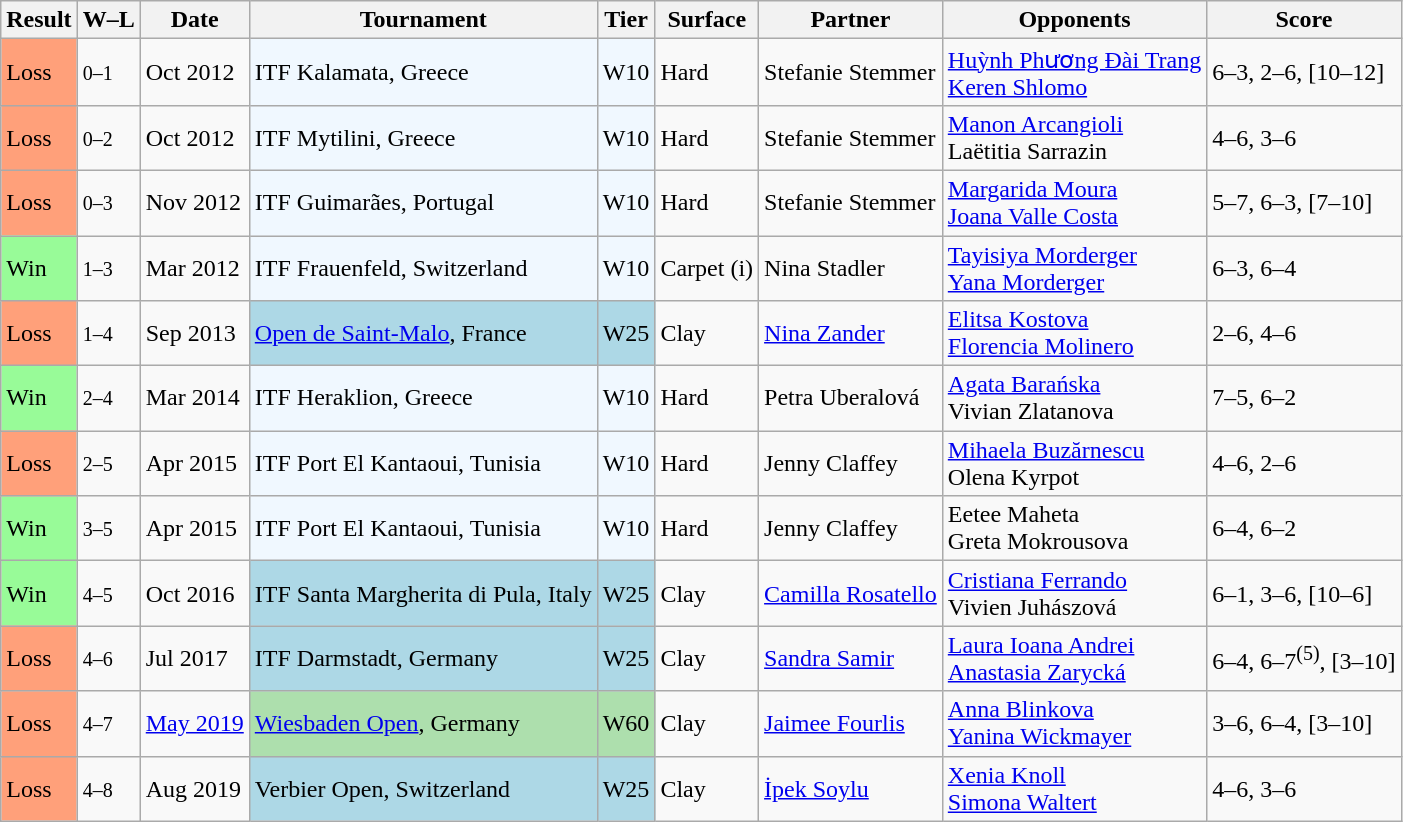<table class="sortable wikitable">
<tr>
<th>Result</th>
<th class="unsortable">W–L</th>
<th>Date</th>
<th>Tournament</th>
<th>Tier</th>
<th>Surface</th>
<th>Partner</th>
<th>Opponents</th>
<th class="unsortable">Score</th>
</tr>
<tr>
<td style="background:#ffa07a;">Loss</td>
<td><small>0–1</small></td>
<td>Oct 2012</td>
<td style="background:#f0f8ff;">ITF Kalamata, Greece</td>
<td style="background:#f0f8ff;">W10</td>
<td>Hard</td>
<td> Stefanie Stemmer</td>
<td> <a href='#'>Huỳnh Phương Đài Trang</a> <br>  <a href='#'>Keren Shlomo</a></td>
<td>6–3, 2–6, [10–12]</td>
</tr>
<tr>
<td style="background:#ffa07a;">Loss</td>
<td><small>0–2</small></td>
<td>Oct 2012</td>
<td style="background:#f0f8ff;">ITF Mytilini, Greece</td>
<td style="background:#f0f8ff;">W10</td>
<td>Hard</td>
<td> Stefanie Stemmer</td>
<td> <a href='#'>Manon Arcangioli</a> <br>  Laëtitia Sarrazin</td>
<td>4–6, 3–6</td>
</tr>
<tr>
<td style="background:#ffa07a;">Loss</td>
<td><small>0–3</small></td>
<td>Nov 2012</td>
<td style="background:#f0f8ff;">ITF Guimarães, Portugal</td>
<td style="background:#f0f8ff;">W10</td>
<td>Hard</td>
<td> Stefanie Stemmer</td>
<td> <a href='#'>Margarida Moura</a> <br>  <a href='#'>Joana Valle Costa</a></td>
<td>5–7, 6–3, [7–10]</td>
</tr>
<tr>
<td style="background:#98fb98;">Win</td>
<td><small>1–3</small></td>
<td>Mar 2012</td>
<td style="background:#f0f8ff;">ITF Frauenfeld, Switzerland</td>
<td style="background:#f0f8ff;">W10</td>
<td>Carpet (i)</td>
<td> Nina Stadler</td>
<td> <a href='#'>Tayisiya Morderger</a> <br>  <a href='#'>Yana Morderger</a></td>
<td>6–3, 6–4</td>
</tr>
<tr>
<td style="background:#ffa07a;">Loss</td>
<td><small>1–4</small></td>
<td>Sep 2013</td>
<td style="background:lightblue;"><a href='#'>Open de Saint-Malo</a>, France</td>
<td style="background:lightblue;">W25</td>
<td>Clay</td>
<td> <a href='#'>Nina Zander</a></td>
<td> <a href='#'>Elitsa Kostova</a> <br>  <a href='#'>Florencia Molinero</a></td>
<td>2–6, 4–6</td>
</tr>
<tr>
<td style="background:#98fb98;">Win</td>
<td><small>2–4</small></td>
<td>Mar 2014</td>
<td style="background:#f0f8ff;">ITF Heraklion, Greece</td>
<td style="background:#f0f8ff;">W10</td>
<td>Hard</td>
<td> Petra Uberalová</td>
<td> <a href='#'>Agata Barańska</a> <br>  Vivian Zlatanova</td>
<td>7–5, 6–2</td>
</tr>
<tr>
<td style="background:#ffa07a;">Loss</td>
<td><small>2–5</small></td>
<td>Apr 2015</td>
<td style="background:#f0f8ff;">ITF Port El Kantaoui, Tunisia</td>
<td style="background:#f0f8ff;">W10</td>
<td>Hard</td>
<td> Jenny Claffey</td>
<td> <a href='#'>Mihaela Buzărnescu</a> <br>  Olena Kyrpot</td>
<td>4–6, 2–6</td>
</tr>
<tr>
<td style="background:#98fb98;">Win</td>
<td><small>3–5</small></td>
<td>Apr 2015</td>
<td style="background:#f0f8ff;">ITF Port El Kantaoui, Tunisia</td>
<td style="background:#f0f8ff;">W10</td>
<td>Hard</td>
<td> Jenny Claffey</td>
<td> Eetee Maheta <br>  Greta Mokrousova</td>
<td>6–4, 6–2</td>
</tr>
<tr>
<td style="background:#98fb98;">Win</td>
<td><small>4–5</small></td>
<td>Oct 2016</td>
<td style="background:lightblue;">ITF Santa Margherita di Pula, Italy</td>
<td style="background:lightblue;">W25</td>
<td>Clay</td>
<td> <a href='#'>Camilla Rosatello</a></td>
<td> <a href='#'>Cristiana Ferrando</a> <br>  Vivien Juhászová</td>
<td>6–1, 3–6, [10–6]</td>
</tr>
<tr>
<td style="background:#ffa07a;">Loss</td>
<td><small>4–6</small></td>
<td>Jul 2017</td>
<td style="background:lightblue;">ITF Darmstadt, Germany</td>
<td style="background:lightblue;">W25</td>
<td>Clay</td>
<td> <a href='#'>Sandra Samir</a></td>
<td> <a href='#'>Laura Ioana Andrei</a> <br>  <a href='#'>Anastasia Zarycká</a></td>
<td>6–4, 6–7<sup>(5)</sup>, [3–10]</td>
</tr>
<tr>
<td style="background:#ffa07a;">Loss</td>
<td><small>4–7</small></td>
<td><a href='#'>May 2019</a></td>
<td style="background:#addfad;"><a href='#'>Wiesbaden Open</a>, Germany</td>
<td style="background:#addfad;">W60</td>
<td>Clay</td>
<td> <a href='#'>Jaimee Fourlis</a></td>
<td> <a href='#'>Anna Blinkova</a> <br>  <a href='#'>Yanina Wickmayer</a></td>
<td>3–6, 6–4, [3–10]</td>
</tr>
<tr>
<td style="background:#ffa07a;">Loss</td>
<td><small>4–8</small></td>
<td>Aug 2019</td>
<td style="background:lightblue;">Verbier Open, Switzerland</td>
<td style="background:lightblue;">W25</td>
<td>Clay</td>
<td> <a href='#'>İpek Soylu</a></td>
<td> <a href='#'>Xenia Knoll</a> <br>  <a href='#'>Simona Waltert</a></td>
<td>4–6, 3–6</td>
</tr>
</table>
